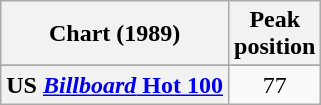<table class="wikitable sortable plainrowheaders" style="text-align:center">
<tr>
<th scope=col>Chart (1989)</th>
<th scope=col>Peak<br>position</th>
</tr>
<tr>
</tr>
<tr>
</tr>
<tr>
<th scope=row>US <a href='#'><em>Billboard</em> Hot 100</a></th>
<td align="center">77</td>
</tr>
</table>
